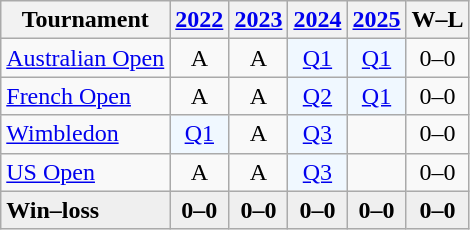<table class=wikitable style=text-align:center;>
<tr>
<th>Tournament</th>
<th><a href='#'>2022</a></th>
<th><a href='#'>2023</a></th>
<th><a href='#'>2024</a></th>
<th><a href='#'>2025</a></th>
<th>W–L</th>
</tr>
<tr>
<td align=left><a href='#'>Australian Open</a></td>
<td>A</td>
<td>A</td>
<td bgcolor=#f0f8ff><a href='#'>Q1</a></td>
<td bgcolor=#f0f8ff><a href='#'>Q1</a></td>
<td>0–0</td>
</tr>
<tr>
<td align=left><a href='#'>French Open</a></td>
<td>A</td>
<td>A</td>
<td bgcolor=#f0f8ff><a href='#'>Q2</a></td>
<td bgcolor=#f0f8ff><a href='#'>Q1</a></td>
<td>0–0</td>
</tr>
<tr>
<td align=left><a href='#'>Wimbledon</a></td>
<td bgcolor=#f0f8ff><a href='#'>Q1</a></td>
<td>A</td>
<td bgcolor=f0f8ff><a href='#'>Q3</a></td>
<td></td>
<td>0–0</td>
</tr>
<tr>
<td align=left><a href='#'>US Open</a></td>
<td>A</td>
<td>A</td>
<td bgcolor=#f0f8ff><a href='#'>Q3</a></td>
<td></td>
<td>0–0</td>
</tr>
<tr style="background:#efefef; font-weight:bold;">
<td style="text-align:left">Win–loss</td>
<td>0–0</td>
<td>0–0</td>
<td>0–0</td>
<td>0–0</td>
<td>0–0</td>
</tr>
</table>
